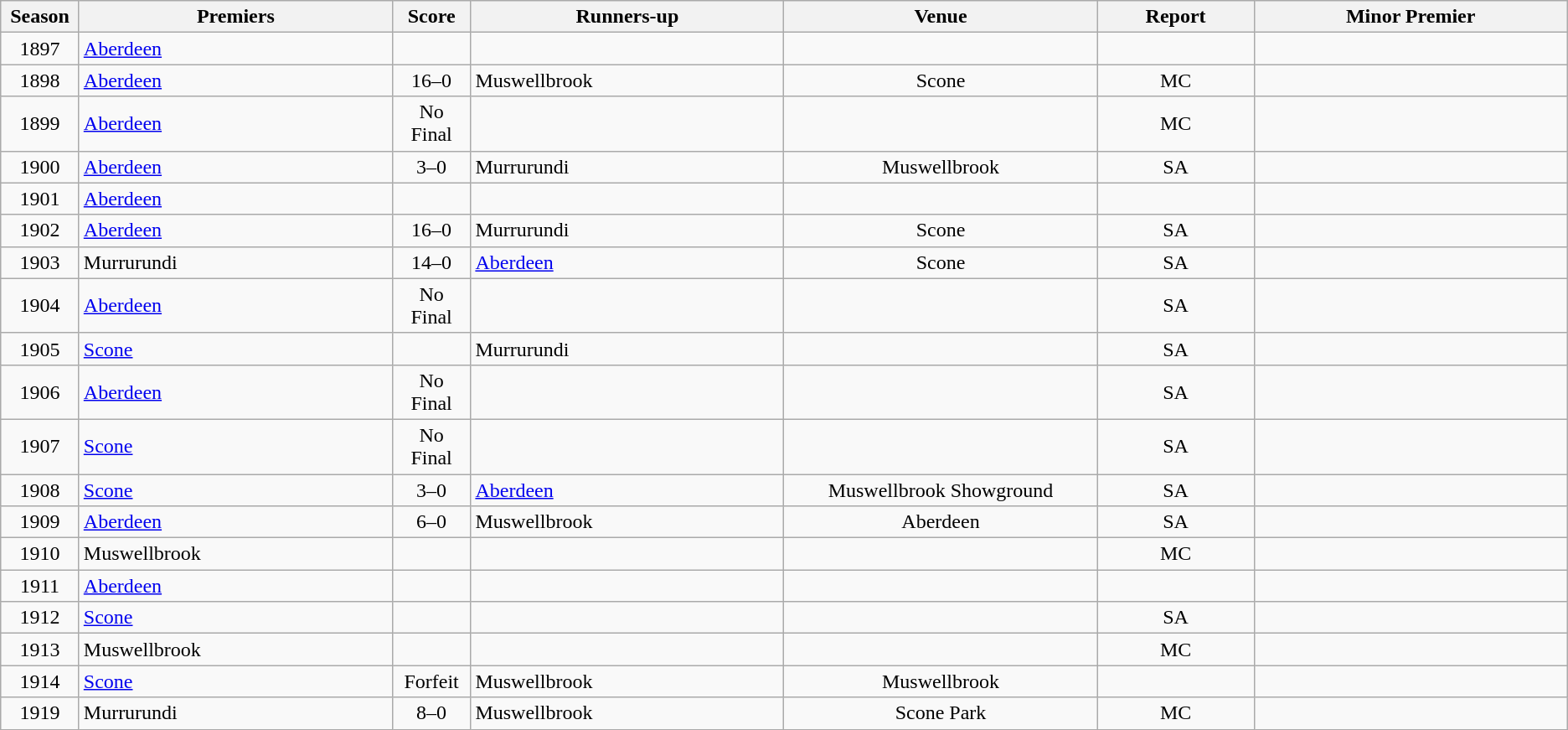<table class="wikitable sortable" style="text-align:center;">
<tr>
<th width="5%">Season</th>
<th width="20%">Premiers</th>
<th width="5%">Score</th>
<th width="20%">Runners-up</th>
<th width="20%">Venue</th>
<th width="10%">Report</th>
<th width="20%">Minor Premier</th>
</tr>
<tr>
<td>1897</td>
<td align=left> <a href='#'>Aberdeen</a></td>
<td align=center></td>
<td align=left></td>
<td></td>
<td></td>
<td></td>
</tr>
<tr>
<td>1898</td>
<td align=left> <a href='#'>Aberdeen</a></td>
<td align=center>16–0</td>
<td align=left> Muswellbrook</td>
<td>Scone</td>
<td>MC</td>
<td></td>
</tr>
<tr>
<td>1899</td>
<td align=left> <a href='#'>Aberdeen</a></td>
<td align=center>No Final</td>
<td align=left></td>
<td></td>
<td>MC</td>
<td></td>
</tr>
<tr>
<td>1900</td>
<td align=left> <a href='#'>Aberdeen</a></td>
<td align=center>3–0</td>
<td align=left> Murrurundi</td>
<td>Muswellbrook</td>
<td>SA</td>
<td></td>
</tr>
<tr>
<td>1901</td>
<td align=left> <a href='#'>Aberdeen</a></td>
<td align=center></td>
<td align=left></td>
<td></td>
<td></td>
<td></td>
</tr>
<tr>
<td>1902</td>
<td align=left> <a href='#'>Aberdeen</a></td>
<td align=center>16–0</td>
<td align=left> Murrurundi</td>
<td>Scone</td>
<td>SA</td>
<td></td>
</tr>
<tr>
<td>1903</td>
<td align=left> Murrurundi</td>
<td align=center>14–0</td>
<td align=left> <a href='#'>Aberdeen</a></td>
<td>Scone</td>
<td>SA</td>
<td></td>
</tr>
<tr>
<td>1904</td>
<td align=left> <a href='#'>Aberdeen</a></td>
<td align=center>No Final</td>
<td align=left></td>
<td></td>
<td>SA</td>
<td></td>
</tr>
<tr>
<td>1905</td>
<td align=left> <a href='#'>Scone</a></td>
<td align=center></td>
<td align=left> Murrurundi</td>
<td></td>
<td>SA</td>
<td></td>
</tr>
<tr>
<td>1906</td>
<td align=left> <a href='#'>Aberdeen</a></td>
<td align=center>No Final</td>
<td align=left></td>
<td></td>
<td>SA</td>
<td></td>
</tr>
<tr>
<td>1907</td>
<td align=left> <a href='#'>Scone</a></td>
<td align=center>No Final</td>
<td align=left></td>
<td></td>
<td>SA</td>
<td></td>
</tr>
<tr>
<td>1908</td>
<td align=left> <a href='#'>Scone</a></td>
<td align=center>3–0</td>
<td align=left> <a href='#'>Aberdeen</a></td>
<td>Muswellbrook Showground</td>
<td>SA</td>
<td></td>
</tr>
<tr>
<td>1909</td>
<td align=left> <a href='#'>Aberdeen</a></td>
<td align=center>6–0</td>
<td align=left> Muswellbrook</td>
<td>Aberdeen</td>
<td>SA</td>
<td></td>
</tr>
<tr>
<td>1910</td>
<td align=left> Muswellbrook</td>
<td align=center></td>
<td align=left></td>
<td></td>
<td>MC</td>
<td></td>
</tr>
<tr>
<td>1911</td>
<td align=left> <a href='#'>Aberdeen</a></td>
<td align=center></td>
<td align=left></td>
<td></td>
<td></td>
<td></td>
</tr>
<tr>
<td>1912</td>
<td align=left> <a href='#'>Scone</a></td>
<td align=center></td>
<td align=left></td>
<td></td>
<td>SA</td>
<td></td>
</tr>
<tr>
<td>1913</td>
<td align=left> Muswellbrook</td>
<td align=center></td>
<td align=left></td>
<td></td>
<td>MC</td>
<td></td>
</tr>
<tr>
<td>1914</td>
<td align=left> <a href='#'>Scone</a></td>
<td align=center>Forfeit</td>
<td align=left> Muswellbrook</td>
<td>Muswellbrook</td>
<td></td>
<td></td>
</tr>
<tr>
<td>1919</td>
<td align=left> Murrurundi</td>
<td align=center>8–0</td>
<td align=left> Muswellbrook</td>
<td>Scone Park</td>
<td>MC</td>
<td></td>
</tr>
</table>
